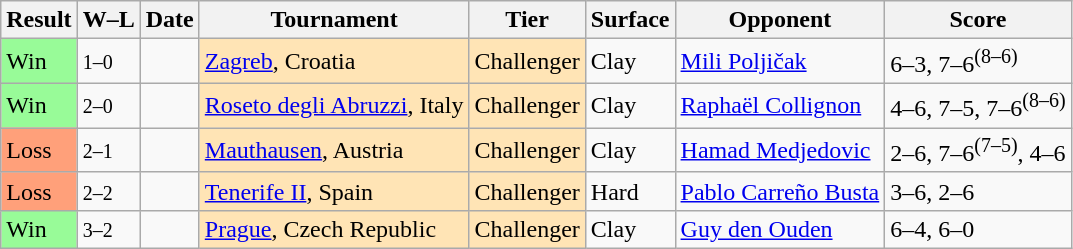<table class="sortable wikitable">
<tr>
<th>Result</th>
<th class="unsortable">W–L</th>
<th>Date</th>
<th>Tournament</th>
<th>Tier</th>
<th>Surface</th>
<th>Opponent</th>
<th class="unsortable">Score</th>
</tr>
<tr>
<td bgcolor=98fb98>Win</td>
<td><small>1–0</small></td>
<td><a href='#'></a></td>
<td style="background:moccasin;"><a href='#'>Zagreb</a>, Croatia</td>
<td style="background:moccasin;">Challenger</td>
<td>Clay</td>
<td> <a href='#'>Mili Poljičak</a></td>
<td>6–3, 7–6<sup>(8–6)</sup></td>
</tr>
<tr>
<td bgcolor=98fb98>Win</td>
<td><small>2–0</small></td>
<td><a href='#'></a></td>
<td style="background:moccasin;"><a href='#'>Roseto degli Abruzzi</a>, Italy</td>
<td style="background:moccasin;">Challenger</td>
<td>Clay</td>
<td> <a href='#'>Raphaël Collignon</a></td>
<td>4–6, 7–5, 7–6<sup>(8–6)</sup></td>
</tr>
<tr>
<td bgcolor=ffa07a>Loss</td>
<td><small>2–1</small></td>
<td><a href='#'></a></td>
<td style="background:moccasin;"><a href='#'>Mauthausen</a>, Austria</td>
<td style="background:moccasin;">Challenger</td>
<td>Clay</td>
<td> <a href='#'>Hamad Medjedovic</a></td>
<td>2–6, 7–6<sup>(7–5)</sup>, 4–6</td>
</tr>
<tr>
<td bgcolor=ffa07a>Loss</td>
<td><small>2–2</small></td>
<td><a href='#'></a></td>
<td style="background:moccasin;"><a href='#'>Tenerife II</a>, Spain</td>
<td style="background:moccasin;">Challenger</td>
<td>Hard</td>
<td> <a href='#'>Pablo Carreño Busta</a></td>
<td>3–6, 2–6</td>
</tr>
<tr>
<td bgcolor=98fb98>Win</td>
<td><small>3–2</small></td>
<td><a href='#'></a></td>
<td style="background:moccasin;"><a href='#'>Prague</a>, Czech Republic</td>
<td style="background:moccasin;">Challenger</td>
<td>Clay</td>
<td> <a href='#'>Guy den Ouden</a></td>
<td>6–4, 6–0</td>
</tr>
</table>
